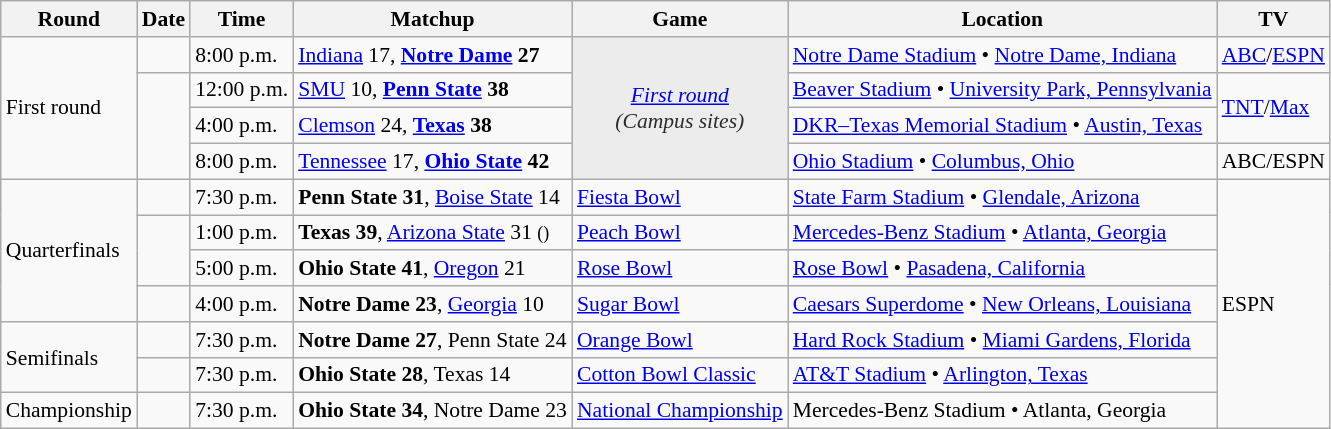<table class="wikitable" style="font-size:90%">
<tr>
<th>Round</th>
<th>Date</th>
<th>Time</th>
<th>Matchup</th>
<th>Game</th>
<th>Location</th>
<th>TV</th>
</tr>
<tr>
<td rowspan=4>First round</td>
<td></td>
<td>8:00 p.m.</td>
<td><a href='#'>Indiana</a> 17, <strong><a href='#'>Notre Dame</a> 27</strong></td>
<td rowspan="4" data-sort-value="" style="background: #ececec; color: #2C2C2C; vertical-align: middle; text-align: center; " class="table-na"><em><a href='#'>First round</a><br>(Campus sites)</em></td>
<td><a href='#'>Notre Dame Stadium</a> • <a href='#'>Notre Dame, Indiana</a></td>
<td><a href='#'>ABC</a>/<a href='#'>ESPN</a></td>
</tr>
<tr>
<td rowspan=3></td>
<td>12:00 p.m.</td>
<td><a href='#'>SMU</a> 10, <strong><a href='#'>Penn State</a> 38</strong></td>
<td><a href='#'>Beaver Stadium</a> • <a href='#'>University Park, Pennsylvania</a></td>
<td rowspan=2><a href='#'>TNT</a>/<a href='#'>Max</a></td>
</tr>
<tr>
<td>4:00 p.m.</td>
<td><a href='#'>Clemson</a> 24, <strong><a href='#'>Texas</a> 38</strong></td>
<td><a href='#'>DKR–Texas Memorial Stadium</a> • <a href='#'>Austin, Texas</a></td>
</tr>
<tr>
<td>8:00 p.m.</td>
<td><a href='#'>Tennessee</a> 17, <strong><a href='#'>Ohio State</a> 42</strong></td>
<td><a href='#'>Ohio Stadium</a> • <a href='#'>Columbus, Ohio</a></td>
<td>ABC/ESPN</td>
</tr>
<tr>
<td rowspan=4>Quarterfinals</td>
<td></td>
<td>7:30 p.m.</td>
<td><strong>Penn State 31</strong>, <a href='#'>Boise State</a> 14</td>
<td><a href='#'>Fiesta Bowl</a></td>
<td><a href='#'>State Farm Stadium</a> • <a href='#'>Glendale, Arizona</a></td>
<td rowspan="7">ESPN</td>
</tr>
<tr>
<td rowspan="2"></td>
<td>1:00 p.m.</td>
<td><strong>Texas 39</strong>, <a href='#'>Arizona State</a> 31 <small>()</small></td>
<td><a href='#'>Peach Bowl</a></td>
<td><a href='#'>Mercedes-Benz Stadium</a> • <a href='#'>Atlanta, Georgia</a></td>
</tr>
<tr>
<td>5:00 p.m.</td>
<td><strong>Ohio State 41</strong>, <a href='#'>Oregon</a> 21</td>
<td><a href='#'>Rose Bowl</a></td>
<td><a href='#'>Rose Bowl</a> • <a href='#'>Pasadena, California</a></td>
</tr>
<tr>
<td></td>
<td>4:00 p.m.</td>
<td><strong>Notre Dame 23</strong>, <a href='#'>Georgia</a> 10</td>
<td><a href='#'>Sugar Bowl</a></td>
<td><a href='#'>Caesars Superdome</a> • <a href='#'>New Orleans, Louisiana</a></td>
</tr>
<tr>
<td rowspan=2>Semifinals</td>
<td></td>
<td>7:30 p.m.</td>
<td><strong>Notre Dame 27</strong>, Penn State 24</td>
<td><a href='#'>Orange Bowl</a></td>
<td><a href='#'>Hard Rock Stadium</a> • <a href='#'>Miami Gardens, Florida</a></td>
</tr>
<tr>
<td></td>
<td>7:30 p.m.</td>
<td><strong>Ohio State 28</strong>, Texas 14</td>
<td><a href='#'>Cotton Bowl Classic</a></td>
<td><a href='#'>AT&T Stadium</a> • <a href='#'>Arlington, Texas</a></td>
</tr>
<tr>
<td>Championship</td>
<td></td>
<td>7:30 p.m.</td>
<td><strong>Ohio State 34</strong>, Notre Dame 23</td>
<td><a href='#'>National Championship</a></td>
<td>Mercedes-Benz Stadium • Atlanta, Georgia</td>
</tr>
</table>
